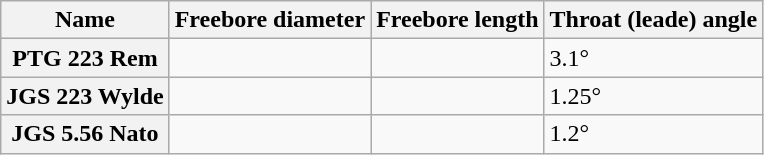<table class=wikitable>
<tr>
<th>Name</th>
<th>Freebore diameter</th>
<th>Freebore length</th>
<th>Throat (leade) angle</th>
</tr>
<tr>
<th scope=row>PTG 223 Rem</th>
<td></td>
<td></td>
<td>3.1°</td>
</tr>
<tr>
<th scope=row>JGS 223 Wylde</th>
<td></td>
<td></td>
<td>1.25°</td>
</tr>
<tr>
<th scope=row>JGS 5.56 Nato</th>
<td></td>
<td></td>
<td>1.2°</td>
</tr>
</table>
